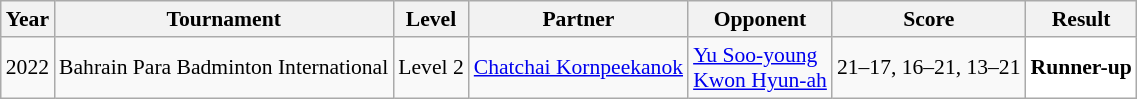<table class="sortable wikitable" style="font-size: 90%;">
<tr>
<th>Year</th>
<th>Tournament</th>
<th>Level</th>
<th>Partner</th>
<th>Opponent</th>
<th>Score</th>
<th>Result</th>
</tr>
<tr>
<td align="center">2022</td>
<td align="left">Bahrain Para Badminton International</td>
<td align="left">Level 2</td>
<td> <a href='#'>Chatchai Kornpeekanok</a></td>
<td align="left"> <a href='#'>Yu Soo-young</a><br> <a href='#'>Kwon Hyun-ah</a></td>
<td align="left">21–17, 16–21, 13–21</td>
<td style="text-align:left; background:white"> <strong>Runner-up</strong></td>
</tr>
</table>
